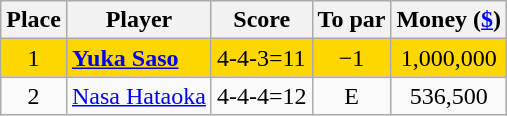<table class="wikitable">
<tr>
<th>Place</th>
<th>Player</th>
<th>Score</th>
<th>To par</th>
<th>Money (<a href='#'>$</a>)</th>
</tr>
<tr style="background:gold;">
<td align=center>1</td>
<td> <strong><a href='#'>Yuka Saso</a></strong></td>
<td>4-4-3=11</td>
<td align=center>−1</td>
<td align=center>1,000,000</td>
</tr>
<tr>
<td align=center>2</td>
<td> <a href='#'>Nasa Hataoka</a></td>
<td>4-4-4=12</td>
<td align=center>E</td>
<td align=center>536,500</td>
</tr>
</table>
